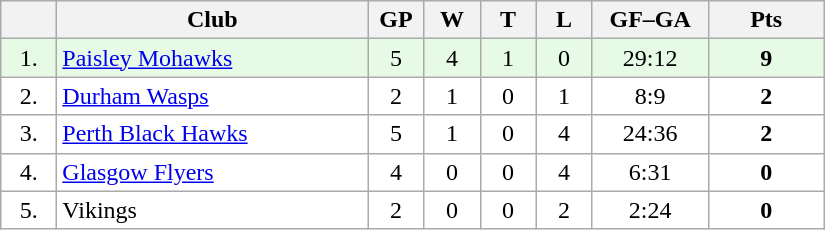<table class="wikitable">
<tr>
<th width="30"></th>
<th width="200">Club</th>
<th width="30">GP</th>
<th width="30">W</th>
<th width="30">T</th>
<th width="30">L</th>
<th width="70">GF–GA</th>
<th width="70">Pts</th>
</tr>
<tr bgcolor="#e6fae6" align="center">
<td>1.</td>
<td align="left"><a href='#'>Paisley Mohawks</a></td>
<td>5</td>
<td>4</td>
<td>1</td>
<td>0</td>
<td>29:12</td>
<td><strong>9</strong></td>
</tr>
<tr bgcolor="#FFFFFF" align="center">
<td>2.</td>
<td align="left"><a href='#'>Durham Wasps</a></td>
<td>2</td>
<td>1</td>
<td>0</td>
<td>1</td>
<td>8:9</td>
<td><strong>2</strong></td>
</tr>
<tr bgcolor="#FFFFFF" align="center">
<td>3.</td>
<td align="left"><a href='#'>Perth Black Hawks</a></td>
<td>5</td>
<td>1</td>
<td>0</td>
<td>4</td>
<td>24:36</td>
<td><strong>2</strong></td>
</tr>
<tr bgcolor="#FFFFFF" align="center">
<td>4.</td>
<td align="left"><a href='#'>Glasgow Flyers</a></td>
<td>4</td>
<td>0</td>
<td>0</td>
<td>4</td>
<td>6:31</td>
<td><strong>0</strong></td>
</tr>
<tr bgcolor="#FFFFFF" align="center">
<td>5.</td>
<td align="left">Vikings</td>
<td>2</td>
<td>0</td>
<td>0</td>
<td>2</td>
<td>2:24</td>
<td><strong>0</strong></td>
</tr>
</table>
